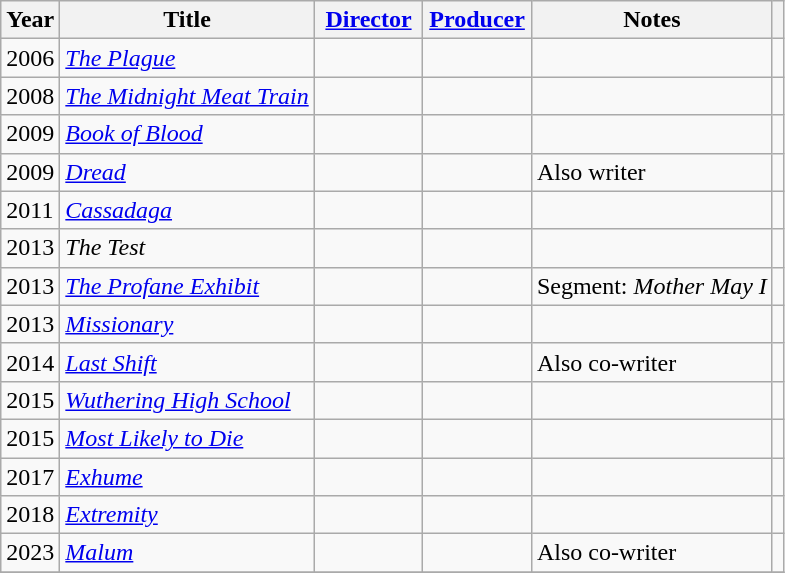<table class="wikitable sortable">
<tr>
<th>Year</th>
<th>Title</th>
<th width="65"><a href='#'>Director</a></th>
<th width="65"><a href='#'>Producer</a></th>
<th class=unsortable>Notes</th>
<th class=unsortable></th>
</tr>
<tr>
<td>2006</td>
<td><em><a href='#'>The Plague</a></em></td>
<td></td>
<td></td>
<td></td>
<td></td>
</tr>
<tr>
<td>2008</td>
<td><em><a href='#'>The Midnight Meat Train</a></em></td>
<td></td>
<td></td>
<td></td>
<td></td>
</tr>
<tr>
<td>2009</td>
<td><em><a href='#'>Book of Blood</a></em></td>
<td></td>
<td></td>
<td></td>
<td></td>
</tr>
<tr>
<td>2009</td>
<td><em><a href='#'>Dread</a></em></td>
<td></td>
<td></td>
<td>Also writer</td>
<td></td>
</tr>
<tr>
<td>2011</td>
<td><em><a href='#'>Cassadaga</a></em></td>
<td></td>
<td></td>
<td></td>
<td></td>
</tr>
<tr>
<td>2013</td>
<td><em>The Test</em></td>
<td></td>
<td></td>
<td></td>
<td></td>
</tr>
<tr>
<td>2013</td>
<td><em><a href='#'>The Profane Exhibit</a></em></td>
<td></td>
<td></td>
<td>Segment: <em>Mother May I</em></td>
<td></td>
</tr>
<tr>
<td>2013</td>
<td><em><a href='#'>Missionary</a></em></td>
<td></td>
<td></td>
<td></td>
<td></td>
</tr>
<tr>
<td>2014</td>
<td><em><a href='#'>Last Shift</a></em></td>
<td></td>
<td></td>
<td>Also co-writer</td>
<td></td>
</tr>
<tr>
<td>2015</td>
<td><em><a href='#'>Wuthering High School</a></em></td>
<td></td>
<td></td>
<td></td>
<td></td>
</tr>
<tr>
<td>2015</td>
<td><em><a href='#'>Most Likely to Die</a></em></td>
<td></td>
<td></td>
<td></td>
<td></td>
</tr>
<tr>
<td>2017</td>
<td><em><a href='#'>Exhume</a></em></td>
<td></td>
<td></td>
<td></td>
<td></td>
</tr>
<tr>
<td>2018</td>
<td><em><a href='#'>Extremity</a></em></td>
<td></td>
<td></td>
<td></td>
<td></td>
</tr>
<tr>
<td>2023</td>
<td><em><a href='#'>Malum</a></em></td>
<td></td>
<td></td>
<td>Also co-writer</td>
<td></td>
</tr>
<tr>
</tr>
</table>
